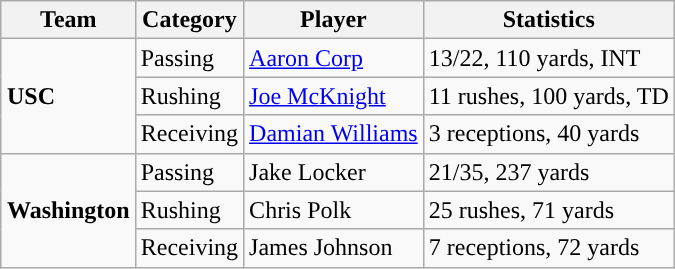<table class="wikitable" style="float: right;">
<tr>
<th>Team</th>
<th>Category</th>
<th>Player</th>
<th>Statistics</th>
</tr>
<tr>
<td rowspan=3><strong>USC</strong></td>
<td>Passing</td>
<td><a href='#'>Aaron Corp</a></td>
<td>13/22, 110 yards, INT</td>
</tr>
<tr>
<td>Rushing</td>
<td><a href='#'>Joe McKnight</a></td>
<td>11 rushes, 100 yards, TD</td>
</tr>
<tr>
<td>Receiving</td>
<td><a href='#'>Damian Williams</a></td>
<td>3 receptions, 40 yards</td>
</tr>
<tr>
<td rowspan=3><strong>Washington</strong></td>
<td>Passing</td>
<td>Jake Locker</td>
<td>21/35, 237 yards</td>
</tr>
<tr>
<td>Rushing</td>
<td>Chris Polk</td>
<td>25 rushes, 71 yards</td>
</tr>
<tr>
<td>Receiving</td>
<td>James Johnson</td>
<td>7 receptions, 72 yards</td>
</tr>
</table>
